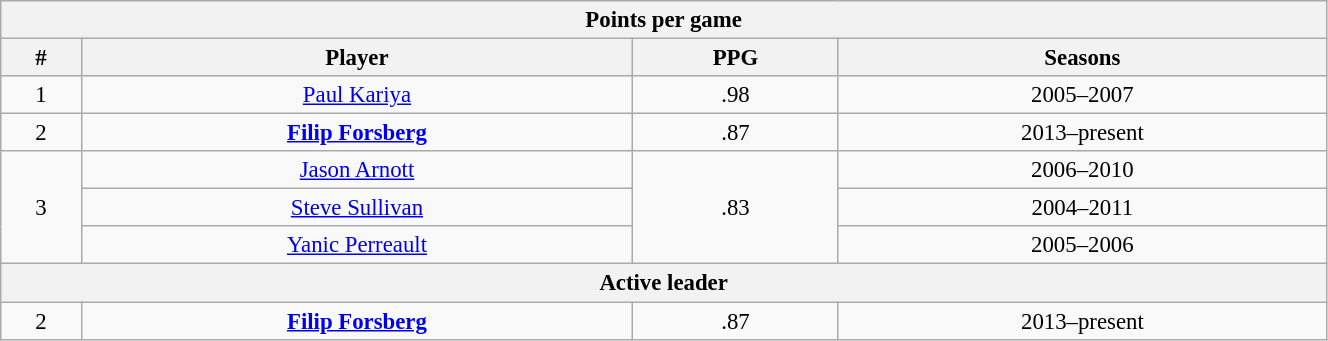<table class="wikitable" style="text-align: center; font-size: 95%" width="70%">
<tr>
<th colspan="4">Points per game</th>
</tr>
<tr>
<th>#</th>
<th>Player</th>
<th>PPG</th>
<th>Seasons</th>
</tr>
<tr>
<td>1</td>
<td><a href='#'>Paul Kariya</a></td>
<td>.98</td>
<td>2005–2007</td>
</tr>
<tr>
<td>2</td>
<td><strong><a href='#'>Filip Forsberg</a></strong></td>
<td>.87</td>
<td>2013–present</td>
</tr>
<tr>
<td rowspan="3">3</td>
<td><a href='#'>Jason Arnott</a></td>
<td rowspan="3">.83</td>
<td>2006–2010</td>
</tr>
<tr>
<td><a href='#'>Steve Sullivan</a></td>
<td>2004–2011</td>
</tr>
<tr>
<td><a href='#'>Yanic Perreault</a></td>
<td>2005–2006</td>
</tr>
<tr>
<th colspan="4">Active leader</th>
</tr>
<tr>
<td>2</td>
<td><strong><a href='#'>Filip Forsberg</a></strong></td>
<td>.87</td>
<td>2013–present</td>
</tr>
</table>
